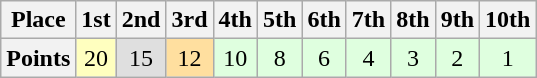<table class="wikitable" width=25% style="text-align:center;">
<tr>
<th>Place</th>
<th>1st</th>
<th>2nd</th>
<th>3rd</th>
<th>4th</th>
<th>5th</th>
<th>6th</th>
<th>7th</th>
<th>8th</th>
<th>9th</th>
<th>10th</th>
</tr>
<tr>
<th>Points</th>
<td style="background:#ffffbf;">20</td>
<td style="background:#dfdfdf;">15</td>
<td style="background:#ffdf9f;">12</td>
<td style="background:#dfffdf;">10</td>
<td style="background:#dfffdf;">8</td>
<td style="background:#dfffdf;">6</td>
<td style="background:#dfffdf;">4</td>
<td style="background:#dfffdf;">3</td>
<td style="background:#dfffdf;">2</td>
<td style="background:#dfffdf;">1</td>
</tr>
</table>
